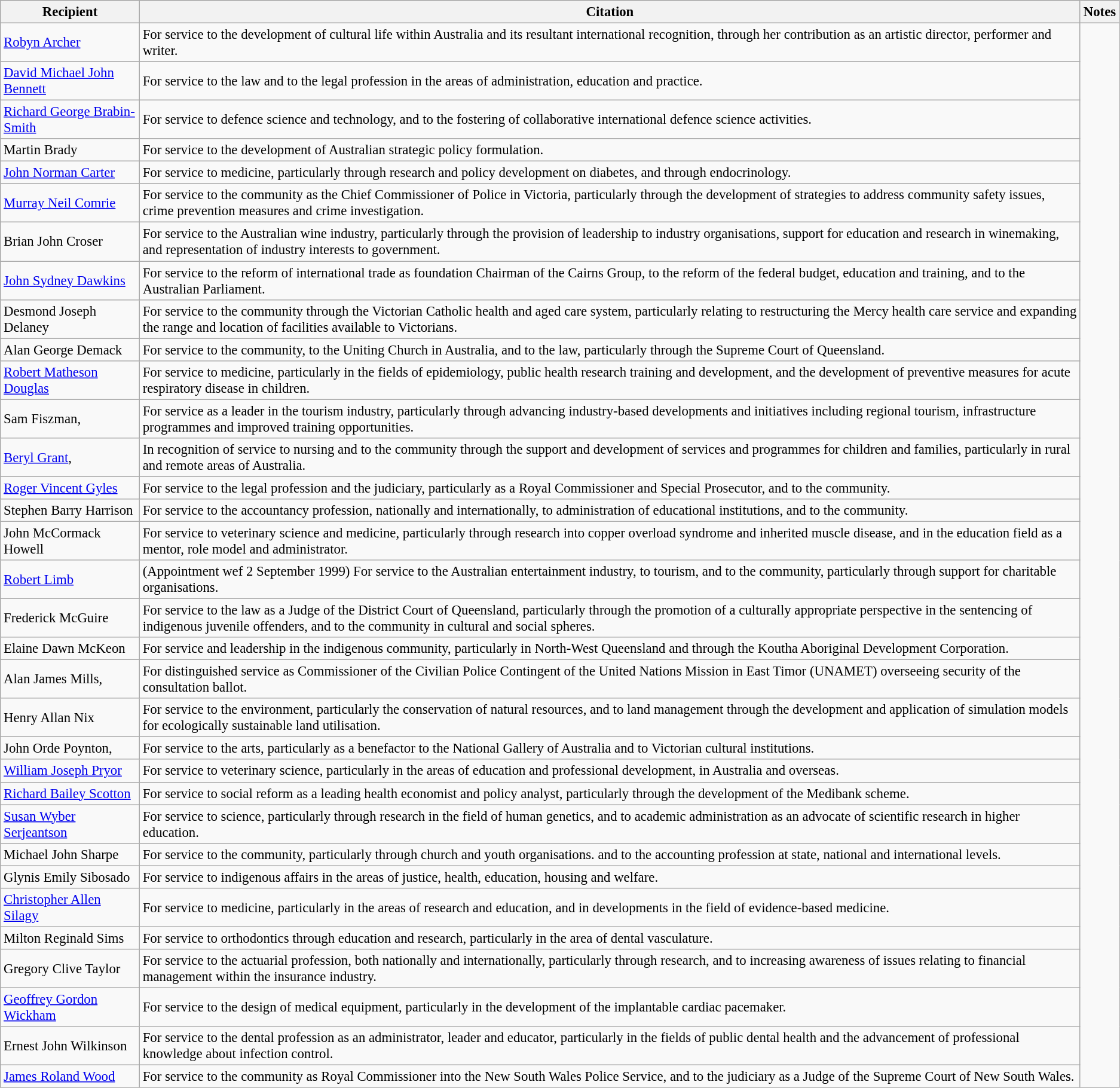<table class="wikitable" style="font-size:95%;">
<tr>
<th>Recipient</th>
<th>Citation</th>
<th>Notes</th>
</tr>
<tr>
<td><a href='#'>Robyn Archer</a></td>
<td>For service to the development of cultural life within Australia and its resultant international recognition, through her contribution as an artistic director, performer and writer.</td>
<td rowspan=33></td>
</tr>
<tr>
<td><a href='#'>David Michael John Bennett</a></td>
<td>For service to the law and to the legal profession in the areas of administration, education and practice.</td>
</tr>
<tr>
<td> <a href='#'>Richard George Brabin-Smith</a></td>
<td>For service to defence science and technology, and to the fostering of collaborative international defence science activities.</td>
</tr>
<tr>
<td>Martin Brady</td>
<td>For service to the development of Australian strategic policy formulation.</td>
</tr>
<tr>
<td> <a href='#'>John Norman Carter</a></td>
<td>For service to medicine, particularly through research and policy development on diabetes, and through endocrinology.</td>
</tr>
<tr>
<td><a href='#'>Murray Neil Comrie</a></td>
<td>For service to the community as the Chief Commissioner of Police in Victoria, particularly through the development of strategies to address community safety issues, crime prevention measures and crime investigation.</td>
</tr>
<tr>
<td>Brian John Croser</td>
<td>For service to the Australian wine industry, particularly through the provision of leadership to industry organisations, support for education and research in winemaking, and representation of industry interests to government.</td>
</tr>
<tr>
<td> <a href='#'>John Sydney Dawkins</a></td>
<td>For service to the reform of international trade as foundation Chairman of the Cairns Group, to the reform of the federal budget, education and training, and to the Australian Parliament.</td>
</tr>
<tr>
<td>Desmond Joseph Delaney</td>
<td>For service to the community through the Victorian Catholic health and aged care system, particularly relating to restructuring the Mercy health care service and expanding the range and location of facilities available to Victorians.</td>
</tr>
<tr>
<td> Alan George Demack</td>
<td>For service to the community, to the Uniting Church in Australia, and to the law, particularly through the Supreme Court of Queensland.</td>
</tr>
<tr>
<td> <a href='#'>Robert Matheson Douglas</a></td>
<td>For service to medicine, particularly in the fields of epidemiology, public health research training and development, and the development of preventive measures for acute respiratory disease in children.</td>
</tr>
<tr>
<td>Sam Fiszman, </td>
<td>For service as a leader in the tourism industry, particularly through advancing industry-based developments and initiatives including regional tourism, infrastructure programmes and improved training opportunities.</td>
</tr>
<tr>
<td><a href='#'>Beryl Grant</a>, </td>
<td>In recognition of service to nursing and to the community through the support and development of services and programmes for children and families, particularly in rural and remote areas of Australia.</td>
</tr>
<tr>
<td> <a href='#'>Roger Vincent Gyles</a></td>
<td>For service to the legal profession and the judiciary, particularly as a Royal Commissioner and Special Prosecutor, and to the community.</td>
</tr>
<tr>
<td>Stephen Barry Harrison</td>
<td>For service to the accountancy profession, nationally and internationally, to administration of educational institutions, and to the community.</td>
</tr>
<tr>
<td> John McCormack Howell</td>
<td>For service to veterinary science and medicine, particularly through research into copper overload syndrome and inherited muscle disease, and in the education field as a mentor, role model and administrator.</td>
</tr>
<tr>
<td><a href='#'>Robert Limb</a></td>
<td>(Appointment wef 2 September 1999) For service to the Australian entertainment industry, to tourism, and to the community, particularly through support for charitable organisations.</td>
</tr>
<tr>
<td> Frederick McGuire</td>
<td>For service to the law as a Judge of the District Court of Queensland, particularly through the promotion of a culturally appropriate perspective in the sentencing of indigenous juvenile offenders, and to the community in cultural and social spheres.</td>
</tr>
<tr>
<td>Elaine Dawn McKeon</td>
<td>For service and leadership in the indigenous community, particularly in North-West Queensland and through the Koutha Aboriginal Development Corporation.</td>
</tr>
<tr>
<td>Alan James Mills, </td>
<td>For distinguished service as Commissioner of the Civilian Police Contingent of the United Nations Mission in East Timor (UNAMET) overseeing security of the consultation ballot.</td>
</tr>
<tr>
<td> Henry Allan Nix</td>
<td>For service to the environment, particularly the conservation of natural resources, and to land management through the development and application of simulation models for ecologically sustainable land utilisation.</td>
</tr>
<tr>
<td> John Orde Poynton, </td>
<td>For service to the arts, particularly as a benefactor to the National Gallery of Australia and to Victorian cultural institutions.</td>
</tr>
<tr>
<td> <a href='#'>William Joseph Pryor</a></td>
<td>For service to veterinary science, particularly in the areas of education and professional development, in Australia and overseas.</td>
</tr>
<tr>
<td> <a href='#'>Richard Bailey Scotton</a></td>
<td>For service to social reform as a leading health economist and policy analyst, particularly through the development of the Medibank scheme.</td>
</tr>
<tr>
<td> <a href='#'>Susan Wyber Serjeantson</a></td>
<td>For service to science, particularly through research in the field of human genetics, and to academic administration as an advocate of scientific research in higher education.</td>
</tr>
<tr>
<td> Michael John Sharpe</td>
<td>For service to the community, particularly through church and youth organisations. and to the accounting profession at state, national and international levels.</td>
</tr>
<tr>
<td>Glynis Emily Sibosado</td>
<td>For service to indigenous affairs in the areas of justice, health, education, housing and welfare.</td>
</tr>
<tr>
<td> <a href='#'>Christopher Allen Silagy</a></td>
<td>For service to medicine, particularly in the areas of research and education, and in developments in the field of evidence-based medicine.</td>
</tr>
<tr>
<td> Milton Reginald Sims</td>
<td>For service to orthodontics through education and research, particularly in the area of dental vasculature.</td>
</tr>
<tr>
<td> Gregory Clive Taylor</td>
<td>For service to the actuarial profession, both nationally and internationally, particularly through research, and to increasing awareness of issues relating to financial management within the insurance industry.</td>
</tr>
<tr>
<td><a href='#'>Geoffrey Gordon Wickham</a></td>
<td>For service to the design of medical equipment, particularly in the development of the implantable cardiac pacemaker.</td>
</tr>
<tr>
<td> Ernest John Wilkinson</td>
<td>For service to the dental profession as an administrator, leader and educator, particularly in the fields of public dental health and the advancement of professional knowledge about infection control.</td>
</tr>
<tr>
<td> <a href='#'>James Roland Wood</a></td>
<td>For service to the community as Royal Commissioner into the New South Wales Police Service, and to the judiciary as a Judge of the Supreme Court of New South Wales.</td>
</tr>
</table>
